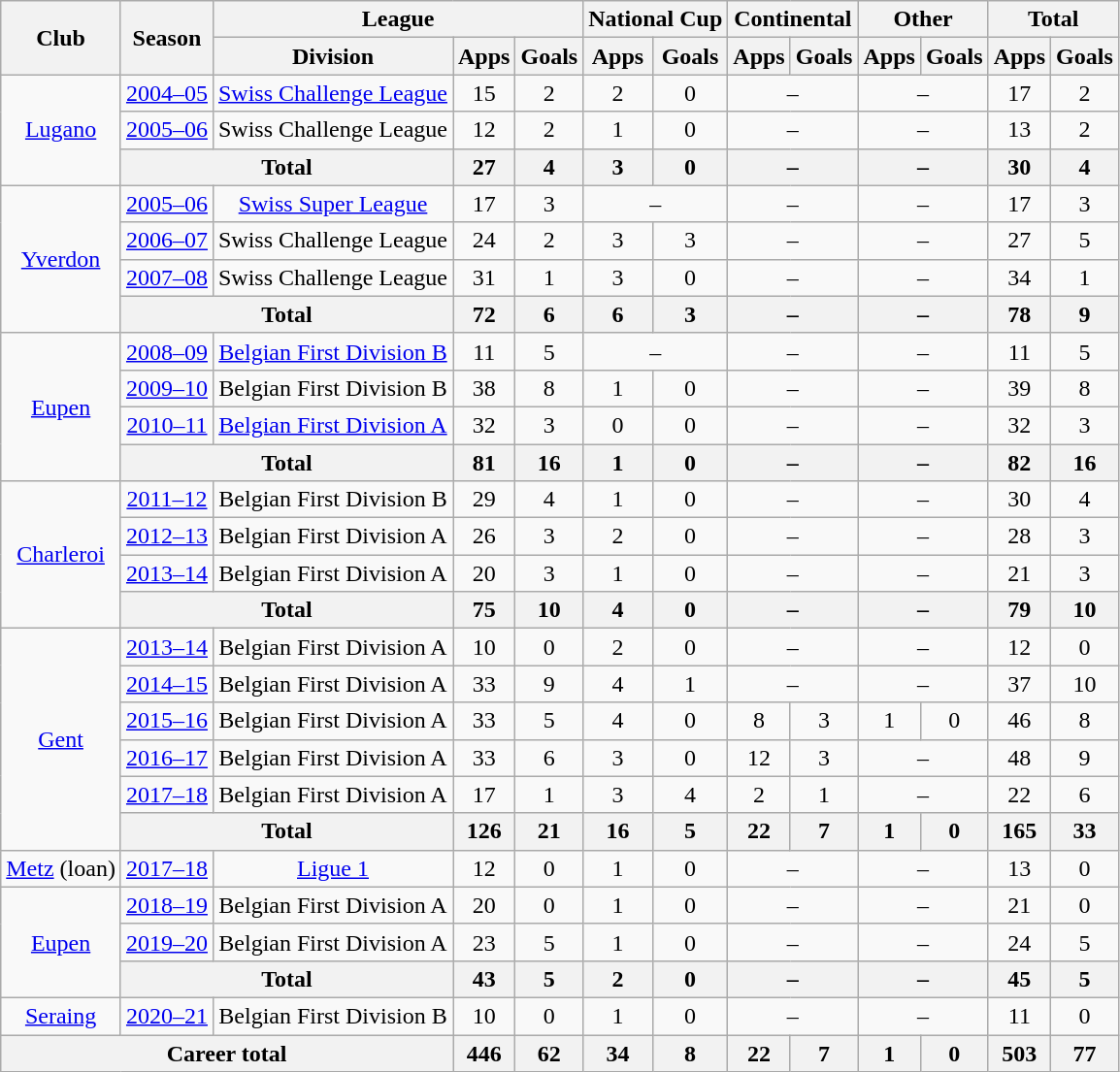<table class="wikitable" style="text-align:center">
<tr>
<th rowspan=2>Club</th>
<th rowspan=2>Season</th>
<th colspan=3>League</th>
<th colspan=2>National Cup</th>
<th colspan=2>Continental</th>
<th colspan=2>Other</th>
<th colspan=2>Total</th>
</tr>
<tr>
<th>Division</th>
<th>Apps</th>
<th>Goals</th>
<th>Apps</th>
<th>Goals</th>
<th>Apps</th>
<th>Goals</th>
<th>Apps</th>
<th>Goals</th>
<th>Apps</th>
<th>Goals</th>
</tr>
<tr>
<td rowspan=3><a href='#'>Lugano</a></td>
<td><a href='#'>2004–05</a></td>
<td><a href='#'>Swiss Challenge League</a></td>
<td>15</td>
<td>2</td>
<td>2</td>
<td>0</td>
<td colspan=2>–</td>
<td colspan=2>–</td>
<td>17</td>
<td>2</td>
</tr>
<tr>
<td><a href='#'>2005–06</a></td>
<td>Swiss Challenge League</td>
<td>12</td>
<td>2</td>
<td>1</td>
<td>0</td>
<td colspan=2>–</td>
<td colspan=2>–</td>
<td>13</td>
<td>2</td>
</tr>
<tr>
<th colspan=2>Total</th>
<th>27</th>
<th>4</th>
<th>3</th>
<th>0</th>
<th colspan=2>–</th>
<th colspan=2>–</th>
<th>30</th>
<th>4</th>
</tr>
<tr>
<td rowspan=4><a href='#'>Yverdon</a></td>
<td><a href='#'>2005–06</a></td>
<td><a href='#'>Swiss Super League</a></td>
<td>17</td>
<td>3</td>
<td colspan=2>–</td>
<td colspan=2>–</td>
<td colspan=2>–</td>
<td>17</td>
<td>3</td>
</tr>
<tr>
<td><a href='#'>2006–07</a></td>
<td>Swiss Challenge League</td>
<td>24</td>
<td>2</td>
<td>3</td>
<td>3</td>
<td colspan=2>–</td>
<td colspan=2>–</td>
<td>27</td>
<td>5</td>
</tr>
<tr>
<td><a href='#'>2007–08</a></td>
<td>Swiss Challenge League</td>
<td>31</td>
<td>1</td>
<td>3</td>
<td>0</td>
<td colspan=2>–</td>
<td colspan=2>–</td>
<td>34</td>
<td>1</td>
</tr>
<tr>
<th colspan=2>Total</th>
<th>72</th>
<th>6</th>
<th>6</th>
<th>3</th>
<th colspan=2>–</th>
<th colspan=2>–</th>
<th>78</th>
<th>9</th>
</tr>
<tr>
<td rowspan=4><a href='#'>Eupen</a></td>
<td><a href='#'>2008–09</a></td>
<td><a href='#'>Belgian First Division B</a></td>
<td>11</td>
<td>5</td>
<td colspan=2>–</td>
<td colspan=2>–</td>
<td colspan=2>–</td>
<td>11</td>
<td>5</td>
</tr>
<tr>
<td><a href='#'>2009–10</a></td>
<td>Belgian First Division B</td>
<td>38</td>
<td>8</td>
<td>1</td>
<td>0</td>
<td colspan=2>–</td>
<td colspan=2>–</td>
<td>39</td>
<td>8</td>
</tr>
<tr>
<td><a href='#'>2010–11</a></td>
<td><a href='#'>Belgian First Division A</a></td>
<td>32</td>
<td>3</td>
<td>0</td>
<td>0</td>
<td colspan=2>–</td>
<td colspan=2>–</td>
<td>32</td>
<td>3</td>
</tr>
<tr>
<th colspan=2>Total</th>
<th>81</th>
<th>16</th>
<th>1</th>
<th>0</th>
<th colspan=2>–</th>
<th colspan=2>–</th>
<th>82</th>
<th>16</th>
</tr>
<tr>
<td rowspan=4><a href='#'>Charleroi</a></td>
<td><a href='#'>2011–12</a></td>
<td>Belgian First Division B</td>
<td>29</td>
<td>4</td>
<td>1</td>
<td>0</td>
<td colspan=2>–</td>
<td colspan=2>–</td>
<td>30</td>
<td>4</td>
</tr>
<tr>
<td><a href='#'>2012–13</a></td>
<td>Belgian First Division A</td>
<td>26</td>
<td>3</td>
<td>2</td>
<td>0</td>
<td colspan=2>–</td>
<td colspan=2>–</td>
<td>28</td>
<td>3</td>
</tr>
<tr>
<td><a href='#'>2013–14</a></td>
<td>Belgian First Division A</td>
<td>20</td>
<td>3</td>
<td>1</td>
<td>0</td>
<td colspan=2>–</td>
<td colspan=2>–</td>
<td>21</td>
<td>3</td>
</tr>
<tr>
<th colspan=2>Total</th>
<th>75</th>
<th>10</th>
<th>4</th>
<th>0</th>
<th colspan=2>–</th>
<th colspan=2>–</th>
<th>79</th>
<th>10</th>
</tr>
<tr>
<td rowspan=6><a href='#'>Gent</a></td>
<td><a href='#'>2013–14</a></td>
<td>Belgian First Division A</td>
<td>10</td>
<td>0</td>
<td>2</td>
<td>0</td>
<td colspan=2>–</td>
<td colspan=2>–</td>
<td>12</td>
<td>0</td>
</tr>
<tr>
<td><a href='#'>2014–15</a></td>
<td>Belgian First Division A</td>
<td>33</td>
<td>9</td>
<td>4</td>
<td>1</td>
<td colspan=2>–</td>
<td colspan=2>–</td>
<td>37</td>
<td>10</td>
</tr>
<tr>
<td><a href='#'>2015–16</a></td>
<td>Belgian First Division A</td>
<td>33</td>
<td>5</td>
<td>4</td>
<td>0</td>
<td>8</td>
<td>3</td>
<td>1</td>
<td>0</td>
<td>46</td>
<td>8</td>
</tr>
<tr>
<td><a href='#'>2016–17</a></td>
<td>Belgian First Division A</td>
<td>33</td>
<td>6</td>
<td>3</td>
<td>0</td>
<td>12</td>
<td>3</td>
<td colspan=2>–</td>
<td>48</td>
<td>9</td>
</tr>
<tr>
<td><a href='#'>2017–18</a></td>
<td>Belgian First Division A</td>
<td>17</td>
<td>1</td>
<td>3</td>
<td>4</td>
<td>2</td>
<td>1</td>
<td colspan=2>–</td>
<td>22</td>
<td>6</td>
</tr>
<tr>
<th colspan=2>Total</th>
<th>126</th>
<th>21</th>
<th>16</th>
<th>5</th>
<th>22</th>
<th>7</th>
<th>1</th>
<th>0</th>
<th>165</th>
<th>33</th>
</tr>
<tr>
<td><a href='#'>Metz</a> (loan)</td>
<td><a href='#'>2017–18</a></td>
<td><a href='#'>Ligue 1</a></td>
<td>12</td>
<td>0</td>
<td>1</td>
<td>0</td>
<td colspan=2>–</td>
<td colspan=2>–</td>
<td>13</td>
<td>0</td>
</tr>
<tr>
<td rowspan=3><a href='#'>Eupen</a></td>
<td><a href='#'>2018–19</a></td>
<td>Belgian First Division A</td>
<td>20</td>
<td>0</td>
<td>1</td>
<td>0</td>
<td colspan=2>–</td>
<td colspan=2>–</td>
<td>21</td>
<td>0</td>
</tr>
<tr>
<td><a href='#'>2019–20</a></td>
<td>Belgian First Division A</td>
<td>23</td>
<td>5</td>
<td>1</td>
<td>0</td>
<td colspan=2>–</td>
<td colspan=2>–</td>
<td>24</td>
<td>5</td>
</tr>
<tr>
<th colspan=2>Total</th>
<th>43</th>
<th>5</th>
<th>2</th>
<th>0</th>
<th colspan=2>–</th>
<th colspan=2>–</th>
<th>45</th>
<th>5</th>
</tr>
<tr>
<td><a href='#'>Seraing</a></td>
<td><a href='#'>2020–21</a></td>
<td>Belgian First Division B</td>
<td>10</td>
<td>0</td>
<td>1</td>
<td>0</td>
<td colspan=2>–</td>
<td colspan=2>–</td>
<td>11</td>
<td>0</td>
</tr>
<tr>
<th colspan=3>Career total</th>
<th>446</th>
<th>62</th>
<th>34</th>
<th>8</th>
<th>22</th>
<th>7</th>
<th>1</th>
<th>0</th>
<th>503</th>
<th>77</th>
</tr>
</table>
